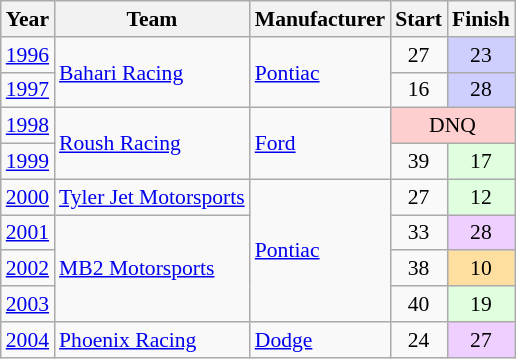<table class="wikitable" style="font-size: 90%;">
<tr>
<th>Year</th>
<th>Team</th>
<th>Manufacturer</th>
<th>Start</th>
<th>Finish</th>
</tr>
<tr>
<td><a href='#'>1996</a></td>
<td rowspan=2><a href='#'>Bahari Racing</a></td>
<td rowspan=2><a href='#'>Pontiac</a></td>
<td align=center>27</td>
<td align=center style="background:#CFCFFF;">23</td>
</tr>
<tr>
<td><a href='#'>1997</a></td>
<td align=center>16</td>
<td align=center style="background:#CFCFFF;">28</td>
</tr>
<tr>
<td><a href='#'>1998</a></td>
<td rowspan=2><a href='#'>Roush Racing</a></td>
<td rowspan=2><a href='#'>Ford</a></td>
<td align=center colspan=2 style="background:#FFCFCF;">DNQ</td>
</tr>
<tr>
<td><a href='#'>1999</a></td>
<td align=center>39</td>
<td align=center style="background:#DFFFDF;">17</td>
</tr>
<tr>
<td><a href='#'>2000</a></td>
<td><a href='#'>Tyler Jet Motorsports</a></td>
<td rowspan=4><a href='#'>Pontiac</a></td>
<td align=center>27</td>
<td align=center style="background:#DFFFDF;">12</td>
</tr>
<tr>
<td><a href='#'>2001</a></td>
<td rowspan=3><a href='#'>MB2 Motorsports</a></td>
<td align=center>33</td>
<td align=center style="background:#EFCFFF;">28</td>
</tr>
<tr>
<td><a href='#'>2002</a></td>
<td align=center>38</td>
<td align=center style="background:#FFDF9F;">10</td>
</tr>
<tr>
<td><a href='#'>2003</a></td>
<td align=center>40</td>
<td align=center style="background:#DFFFDF;">19</td>
</tr>
<tr>
<td><a href='#'>2004</a></td>
<td><a href='#'>Phoenix Racing</a></td>
<td><a href='#'>Dodge</a></td>
<td align=center>24</td>
<td align=center style="background:#EFCFFF;">27</td>
</tr>
</table>
